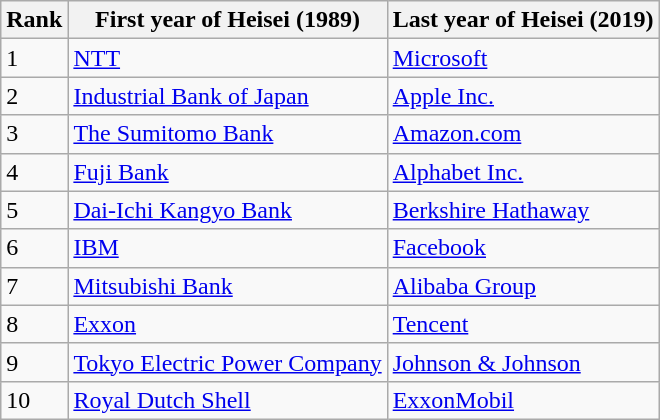<table class="wikitable">
<tr>
<th>Rank</th>
<th>First year of Heisei (1989)</th>
<th>Last year of Heisei (2019)</th>
</tr>
<tr>
<td>1</td>
<td> <a href='#'>NTT</a> <br> </td>
<td> <a href='#'>Microsoft</a> <br> </td>
</tr>
<tr>
<td>2</td>
<td> <a href='#'>Industrial Bank of Japan</a> <br> </td>
<td> <a href='#'>Apple Inc.</a> <br> </td>
</tr>
<tr>
<td>3</td>
<td> <a href='#'>The Sumitomo Bank</a> <br> </td>
<td> <a href='#'>Amazon.com</a> <br> </td>
</tr>
<tr>
<td>4</td>
<td> <a href='#'>Fuji Bank</a> <br> </td>
<td> <a href='#'>Alphabet Inc.</a> <br> </td>
</tr>
<tr>
<td>5</td>
<td> <a href='#'>Dai-Ichi Kangyo Bank</a> <br> </td>
<td> <a href='#'>Berkshire Hathaway</a> <br> </td>
</tr>
<tr>
<td>6</td>
<td> <a href='#'>IBM</a> <br> </td>
<td> <a href='#'>Facebook</a> <br> </td>
</tr>
<tr>
<td>7</td>
<td> <a href='#'>Mitsubishi Bank</a> <br> </td>
<td> <a href='#'>Alibaba Group</a> <br> </td>
</tr>
<tr>
<td>8</td>
<td> <a href='#'>Exxon</a> <br> </td>
<td> <a href='#'>Tencent</a> <br> </td>
</tr>
<tr>
<td>9</td>
<td> <a href='#'>Tokyo Electric Power Company</a> <br> </td>
<td> <a href='#'>Johnson & Johnson</a> <br> </td>
</tr>
<tr>
<td>10</td>
<td> <a href='#'>Royal Dutch Shell</a> <br> </td>
<td> <a href='#'>ExxonMobil</a> <br> </td>
</tr>
</table>
